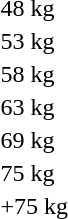<table>
<tr>
<td>48 kg<br></td>
<td></td>
<td></td>
<td></td>
</tr>
<tr>
<td>53 kg<br></td>
<td></td>
<td></td>
<td></td>
</tr>
<tr>
<td>58 kg<br></td>
<td></td>
<td></td>
<td></td>
</tr>
<tr>
<td>63 kg<br></td>
<td></td>
<td></td>
<td></td>
</tr>
<tr>
<td>69 kg<br></td>
<td></td>
<td></td>
<td></td>
</tr>
<tr>
<td>75 kg<br></td>
<td></td>
<td></td>
<td></td>
</tr>
<tr>
<td>+75 kg<br></td>
<td></td>
<td></td>
<td></td>
</tr>
</table>
